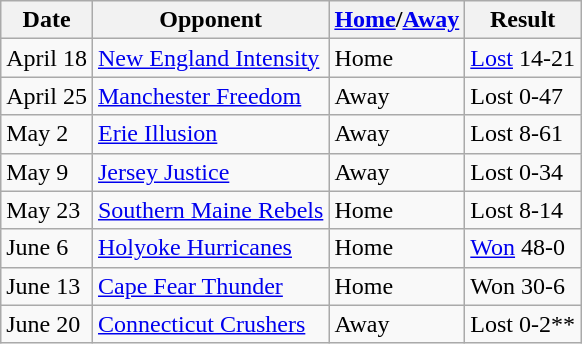<table class="wikitable">
<tr>
<th>Date</th>
<th>Opponent</th>
<th><a href='#'>Home</a>/<a href='#'>Away</a></th>
<th>Result</th>
</tr>
<tr>
<td>April 18</td>
<td><a href='#'>New England Intensity</a></td>
<td>Home</td>
<td><a href='#'>Lost</a> 14-21</td>
</tr>
<tr>
<td>April 25</td>
<td><a href='#'>Manchester Freedom</a></td>
<td>Away</td>
<td>Lost 0-47</td>
</tr>
<tr>
<td>May 2</td>
<td><a href='#'>Erie Illusion</a></td>
<td>Away</td>
<td>Lost 8-61</td>
</tr>
<tr>
<td>May 9</td>
<td><a href='#'>Jersey Justice</a></td>
<td>Away</td>
<td>Lost 0-34</td>
</tr>
<tr>
<td>May 23</td>
<td><a href='#'>Southern Maine Rebels</a></td>
<td>Home</td>
<td>Lost 8-14</td>
</tr>
<tr>
<td>June 6</td>
<td><a href='#'>Holyoke Hurricanes</a></td>
<td>Home</td>
<td><a href='#'>Won</a> 48-0</td>
</tr>
<tr>
<td>June 13</td>
<td><a href='#'>Cape Fear Thunder</a></td>
<td>Home</td>
<td>Won 30-6</td>
</tr>
<tr>
<td>June 20</td>
<td><a href='#'>Connecticut Crushers</a></td>
<td>Away</td>
<td>Lost 0-2**</td>
</tr>
</table>
